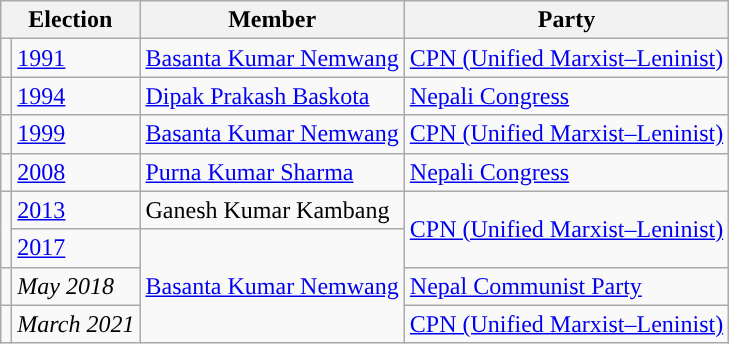<table class="wikitable">
<tr>
<th colspan="2">Election</th>
<th>Member</th>
<th>Party</th>
</tr>
<tr>
<td style="background-color:"></td>
<td><a href='#'>1991</a></td>
<td><a href='#'>Basanta Kumar Nemwang</a></td>
<td><a href='#'>CPN (Unified Marxist–Leninist)</a></td>
</tr>
<tr>
<td style="background-color:"></td>
<td><a href='#'>1994</a></td>
<td><a href='#'>Dipak Prakash Baskota</a></td>
<td><a href='#'>Nepali Congress</a></td>
</tr>
<tr>
<td style="background-color:"></td>
<td><a href='#'>1999</a></td>
<td><a href='#'>Basanta Kumar Nemwang</a></td>
<td><a href='#'>CPN (Unified Marxist–Leninist)</a></td>
</tr>
<tr>
<td style="background-color:"></td>
<td><a href='#'>2008</a></td>
<td><a href='#'>Purna Kumar Sharma</a></td>
<td><a href='#'>Nepali Congress</a></td>
</tr>
<tr>
<td rowspan="2" style="background-color:"></td>
<td><a href='#'>2013</a></td>
<td>Ganesh Kumar Kambang</td>
<td rowspan="2"><a href='#'>CPN (Unified Marxist–Leninist)</a></td>
</tr>
<tr>
<td><a href='#'>2017</a></td>
<td rowspan="3"><a href='#'>Basanta Kumar Nemwang</a></td>
</tr>
<tr>
<td style="background-color:"></td>
<td><em>May 2018</em></td>
<td><a href='#'>Nepal Communist Party</a></td>
</tr>
<tr>
<td style="background-color:"></td>
<td><em>March 2021</em></td>
<td><a href='#'>CPN (Unified Marxist–Leninist)</a></td>
</tr>
</table>
